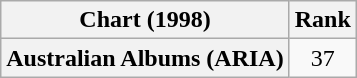<table class="wikitable plainrowheaders" style="text-align:center">
<tr>
<th scope="col">Chart (1998)</th>
<th scope="col">Rank</th>
</tr>
<tr>
<th scope="row">Australian Albums (ARIA)</th>
<td>37</td>
</tr>
</table>
